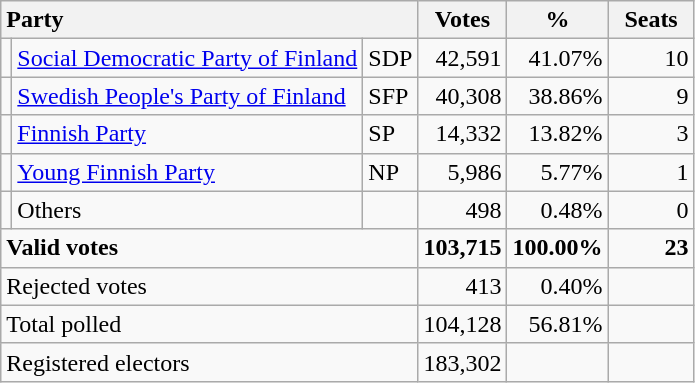<table class="wikitable" border="1" style="text-align:right;">
<tr>
<th style="text-align:left;" colspan=3>Party</th>
<th align=center width="50">Votes</th>
<th align=center width="50">%</th>
<th align=center width="50">Seats</th>
</tr>
<tr>
<td></td>
<td align=left style="white-space: nowrap;"><a href='#'>Social Democratic Party of Finland</a></td>
<td align=left>SDP</td>
<td>42,591</td>
<td>41.07%</td>
<td>10</td>
</tr>
<tr>
<td></td>
<td align=left><a href='#'>Swedish People's Party of Finland</a></td>
<td align=left>SFP</td>
<td>40,308</td>
<td>38.86%</td>
<td>9</td>
</tr>
<tr>
<td></td>
<td align=left><a href='#'>Finnish Party</a></td>
<td align=left>SP</td>
<td>14,332</td>
<td>13.82%</td>
<td>3</td>
</tr>
<tr>
<td></td>
<td align=left><a href='#'>Young Finnish Party</a></td>
<td align=left>NP</td>
<td>5,986</td>
<td>5.77%</td>
<td>1</td>
</tr>
<tr>
<td></td>
<td align=left>Others</td>
<td align=left></td>
<td>498</td>
<td>0.48%</td>
<td>0</td>
</tr>
<tr style="font-weight:bold">
<td align=left colspan=3>Valid votes</td>
<td>103,715</td>
<td>100.00%</td>
<td>23</td>
</tr>
<tr>
<td align=left colspan=3>Rejected votes</td>
<td>413</td>
<td>0.40%</td>
<td></td>
</tr>
<tr>
<td align=left colspan=3>Total polled</td>
<td>104,128</td>
<td>56.81%</td>
<td></td>
</tr>
<tr>
<td align=left colspan=3>Registered electors</td>
<td>183,302</td>
<td></td>
<td></td>
</tr>
</table>
